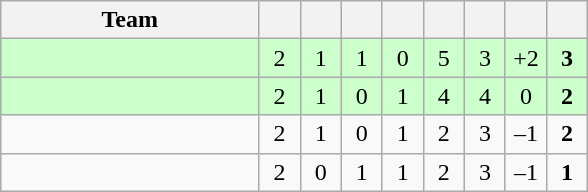<table class="wikitable" style="margin:1em auto; text-align:center">
<tr>
<th width=165>Team</th>
<th width=20></th>
<th width=20></th>
<th width=20></th>
<th width=20></th>
<th width=20></th>
<th width=20></th>
<th width=20></th>
<th width=20></th>
</tr>
<tr bgcolor="#ccffcc">
<td align="left"></td>
<td>2</td>
<td>1</td>
<td>1</td>
<td>0</td>
<td>5</td>
<td>3</td>
<td>+2</td>
<td><strong>3</strong></td>
</tr>
<tr bgcolor="#ccffcc">
<td align="left"></td>
<td>2</td>
<td>1</td>
<td>0</td>
<td>1</td>
<td>4</td>
<td>4</td>
<td>0</td>
<td><strong>2</strong></td>
</tr>
<tr>
<td align="left"></td>
<td>2</td>
<td>1</td>
<td>0</td>
<td>1</td>
<td>2</td>
<td>3</td>
<td>–1</td>
<td><strong>2</strong></td>
</tr>
<tr>
<td align="left"></td>
<td>2</td>
<td>0</td>
<td>1</td>
<td>1</td>
<td>2</td>
<td>3</td>
<td>–1</td>
<td><strong>1</strong></td>
</tr>
</table>
